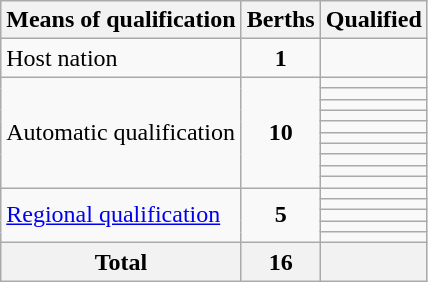<table class="wikitable">
<tr>
<th>Means of qualification</th>
<th>Berths</th>
<th>Qualified</th>
</tr>
<tr>
<td>Host nation</td>
<td style="text-align:center"><strong>1</strong></td>
<td></td>
</tr>
<tr>
<td rowspan="10">Automatic qualification</td>
<td rowspan="10" style="text-align:center"><strong>10</strong></td>
<td></td>
</tr>
<tr>
<td></td>
</tr>
<tr>
<td></td>
</tr>
<tr>
<td></td>
</tr>
<tr>
<td></td>
</tr>
<tr>
<td></td>
</tr>
<tr>
<td></td>
</tr>
<tr>
<td></td>
</tr>
<tr>
<td></td>
</tr>
<tr>
<td></td>
</tr>
<tr>
<td rowspan="5"><a href='#'>Regional qualification</a></td>
<td rowspan="5" style="text-align:center"><strong>5</strong></td>
<td></td>
</tr>
<tr>
<td></td>
</tr>
<tr>
<td></td>
</tr>
<tr>
<td></td>
</tr>
<tr>
<td></td>
</tr>
<tr>
<th>Total</th>
<th>16</th>
<th></th>
</tr>
</table>
